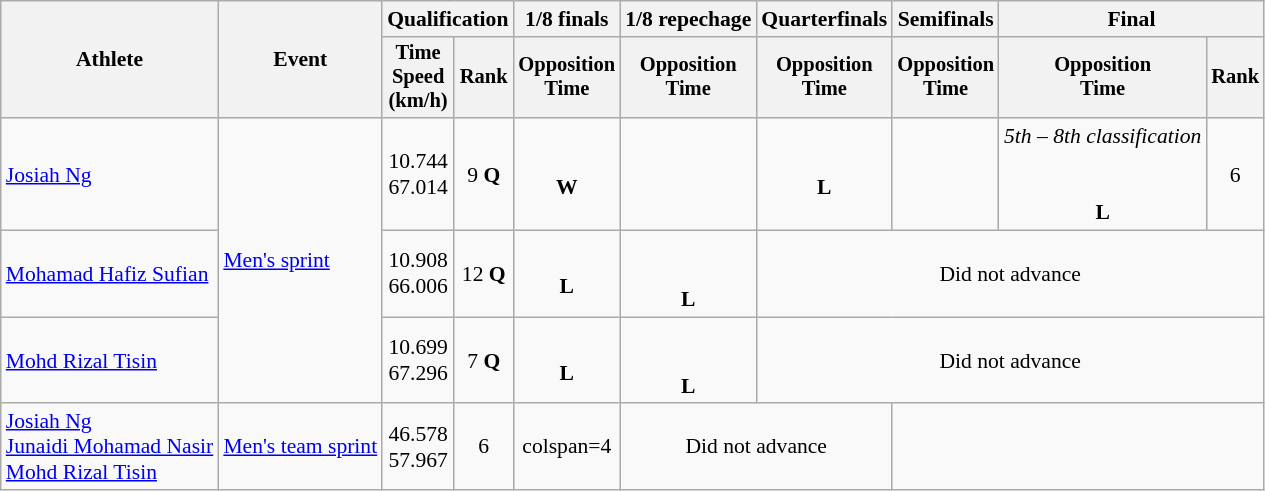<table class="wikitable" style="font-size:90%;">
<tr>
<th rowspan=2>Athlete</th>
<th rowspan=2>Event</th>
<th colspan=2>Qualification</th>
<th>1/8 finals</th>
<th>1/8 repechage</th>
<th>Quarterfinals</th>
<th>Semifinals</th>
<th colspan=2>Final</th>
</tr>
<tr style="font-size:95%">
<th>Time<br>Speed<br>(km/h)</th>
<th>Rank</th>
<th>Opposition<br>Time</th>
<th>Opposition<br>Time</th>
<th>Opposition<br>Time</th>
<th>Opposition<br>Time</th>
<th>Opposition<br>Time</th>
<th>Rank</th>
</tr>
<tr align=center>
<td align=left><a href='#'>Josiah Ng</a></td>
<td align=left rowspan=3><a href='#'>Men's sprint</a></td>
<td>10.744<br>67.014</td>
<td>9 <strong>Q</strong></td>
<td><br><strong>W</strong></td>
<td></td>
<td><br><strong>L</strong></td>
<td></td>
<td><em>5th – 8th classification</em><br><br><br><strong>L</strong></td>
<td>6</td>
</tr>
<tr align=center>
<td align=left><a href='#'>Mohamad Hafiz Sufian</a></td>
<td>10.908<br>66.006</td>
<td>12 <strong>Q</strong></td>
<td><br><strong>L</strong></td>
<td><br><br><strong>L</strong></td>
<td colspan=4>Did not advance</td>
</tr>
<tr align=center>
<td align=left><a href='#'>Mohd Rizal Tisin</a></td>
<td>10.699<br>67.296</td>
<td>7 <strong>Q</strong></td>
<td><br><strong>L</strong></td>
<td><br><br><strong>L</strong></td>
<td colspan=4>Did not advance</td>
</tr>
<tr align=center>
<td align=left><a href='#'>Josiah Ng</a><br><a href='#'>Junaidi Mohamad Nasir</a><br><a href='#'>Mohd Rizal Tisin</a></td>
<td align=left><a href='#'>Men's team sprint</a></td>
<td>46.578<br>57.967</td>
<td>6</td>
<td>colspan=4 </td>
<td colspan=2>Did not advance</td>
</tr>
</table>
